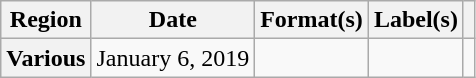<table class="wikitable plainrowheaders">
<tr>
<th>Region</th>
<th>Date</th>
<th>Format(s)</th>
<th>Label(s)</th>
<th></th>
</tr>
<tr>
<th scope="row">Various</th>
<td>January 6, 2019</td>
<td></td>
<td></td>
<td style="text-align: center;"></td>
</tr>
</table>
